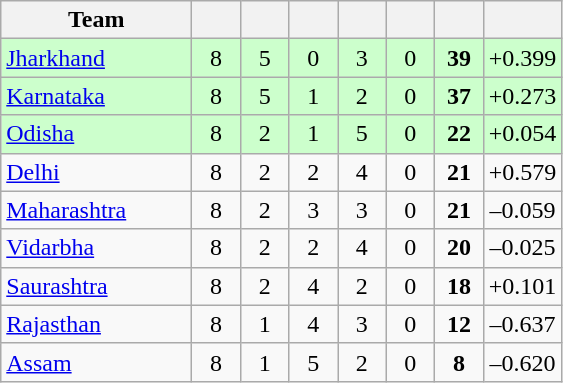<table class="wikitable" style="text-align:center">
<tr>
<th style="width:120px">Team</th>
<th style="width:25px"></th>
<th style="width:25px"></th>
<th style="width:25px"></th>
<th style="width:25px"></th>
<th style="width:25px"></th>
<th style="width:25px"></th>
<th style="width:40px;"></th>
</tr>
<tr style="background:#cfc;">
<td style="text-align:left"><a href='#'>Jharkhand</a></td>
<td>8</td>
<td>5</td>
<td>0</td>
<td>3</td>
<td>0</td>
<td><strong>39</strong></td>
<td>+0.399</td>
</tr>
<tr style="background:#cfc;">
<td style="text-align:left"><a href='#'>Karnataka</a></td>
<td>8</td>
<td>5</td>
<td>1</td>
<td>2</td>
<td>0</td>
<td><strong>37</strong></td>
<td>+0.273</td>
</tr>
<tr style="background:#cfc;">
<td style="text-align:left"><a href='#'>Odisha</a></td>
<td>8</td>
<td>2</td>
<td>1</td>
<td>5</td>
<td>0</td>
<td><strong>22</strong></td>
<td>+0.054</td>
</tr>
<tr>
<td style="text-align:left"><a href='#'>Delhi</a></td>
<td>8</td>
<td>2</td>
<td>2</td>
<td>4</td>
<td>0</td>
<td><strong>21</strong></td>
<td>+0.579</td>
</tr>
<tr>
<td style="text-align:left"><a href='#'>Maharashtra</a></td>
<td>8</td>
<td>2</td>
<td>3</td>
<td>3</td>
<td>0</td>
<td><strong>21</strong></td>
<td>–0.059</td>
</tr>
<tr>
<td style="text-align:left"><a href='#'>Vidarbha</a></td>
<td>8</td>
<td>2</td>
<td>2</td>
<td>4</td>
<td>0</td>
<td><strong>20</strong></td>
<td>–0.025</td>
</tr>
<tr>
<td style="text-align:left"><a href='#'>Saurashtra</a></td>
<td>8</td>
<td>2</td>
<td>4</td>
<td>2</td>
<td>0</td>
<td><strong>18</strong></td>
<td>+0.101</td>
</tr>
<tr>
<td style="text-align:left"><a href='#'>Rajasthan</a></td>
<td>8</td>
<td>1</td>
<td>4</td>
<td>3</td>
<td>0</td>
<td><strong>12</strong></td>
<td>–0.637</td>
</tr>
<tr>
<td style="text-align:left"><a href='#'>Assam</a></td>
<td>8</td>
<td>1</td>
<td>5</td>
<td>2</td>
<td>0</td>
<td><strong>8</strong></td>
<td>–0.620</td>
</tr>
</table>
